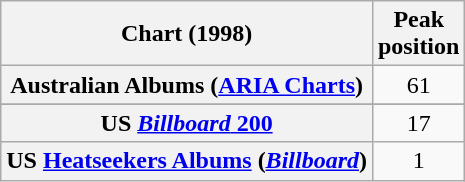<table class="wikitable sortable plainrowheaders" style="text-align:center">
<tr>
<th scope="col">Chart (1998)</th>
<th scope="col">Peak<br>position</th>
</tr>
<tr>
<th scope="row">Australian Albums (<a href='#'>ARIA Charts</a>)</th>
<td>61</td>
</tr>
<tr>
</tr>
<tr>
<th scope="row">US <a href='#'><em>Billboard</em> 200</a></th>
<td>17</td>
</tr>
<tr>
<th scope="row">US <a href='#'>Heatseekers Albums</a> (<em><a href='#'>Billboard</a></em>)</th>
<td>1</td>
</tr>
</table>
